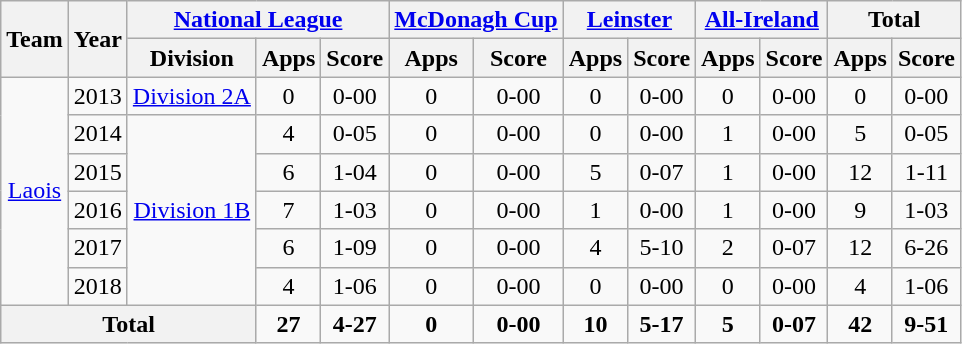<table class="wikitable" style="text-align:center">
<tr>
<th rowspan="2">Team</th>
<th rowspan="2">Year</th>
<th colspan="3"><a href='#'>National League</a></th>
<th colspan="2"><a href='#'>McDonagh Cup</a></th>
<th colspan="2"><a href='#'>Leinster</a></th>
<th colspan="2"><a href='#'>All-Ireland</a></th>
<th colspan="2">Total</th>
</tr>
<tr>
<th>Division</th>
<th>Apps</th>
<th>Score</th>
<th>Apps</th>
<th>Score</th>
<th>Apps</th>
<th>Score</th>
<th>Apps</th>
<th>Score</th>
<th>Apps</th>
<th>Score</th>
</tr>
<tr>
<td rowspan="6"><a href='#'>Laois</a></td>
<td>2013</td>
<td rowspan="1"><a href='#'>Division 2A</a></td>
<td>0</td>
<td>0-00</td>
<td>0</td>
<td>0-00</td>
<td>0</td>
<td>0-00</td>
<td>0</td>
<td>0-00</td>
<td>0</td>
<td>0-00</td>
</tr>
<tr>
<td>2014</td>
<td rowspan="5"><a href='#'>Division 1B</a></td>
<td>4</td>
<td>0-05</td>
<td>0</td>
<td>0-00</td>
<td>0</td>
<td>0-00</td>
<td>1</td>
<td>0-00</td>
<td>5</td>
<td>0-05</td>
</tr>
<tr>
<td>2015</td>
<td>6</td>
<td>1-04</td>
<td>0</td>
<td>0-00</td>
<td>5</td>
<td>0-07</td>
<td>1</td>
<td>0-00</td>
<td>12</td>
<td>1-11</td>
</tr>
<tr>
<td>2016</td>
<td>7</td>
<td>1-03</td>
<td>0</td>
<td>0-00</td>
<td>1</td>
<td>0-00</td>
<td>1</td>
<td>0-00</td>
<td>9</td>
<td>1-03</td>
</tr>
<tr>
<td>2017</td>
<td>6</td>
<td>1-09</td>
<td>0</td>
<td>0-00</td>
<td>4</td>
<td>5-10</td>
<td>2</td>
<td>0-07</td>
<td>12</td>
<td>6-26</td>
</tr>
<tr>
<td>2018</td>
<td>4</td>
<td>1-06</td>
<td>0</td>
<td>0-00</td>
<td>0</td>
<td>0-00</td>
<td>0</td>
<td>0-00</td>
<td>4</td>
<td>1-06</td>
</tr>
<tr>
<th colspan="3">Total</th>
<td><strong>27</strong></td>
<td><strong>4-27</strong></td>
<td><strong>0</strong></td>
<td><strong>0-00</strong></td>
<td><strong>10</strong></td>
<td><strong>5-17</strong></td>
<td><strong>5</strong></td>
<td><strong>0-07</strong></td>
<td><strong>42</strong></td>
<td><strong>9-51</strong></td>
</tr>
</table>
